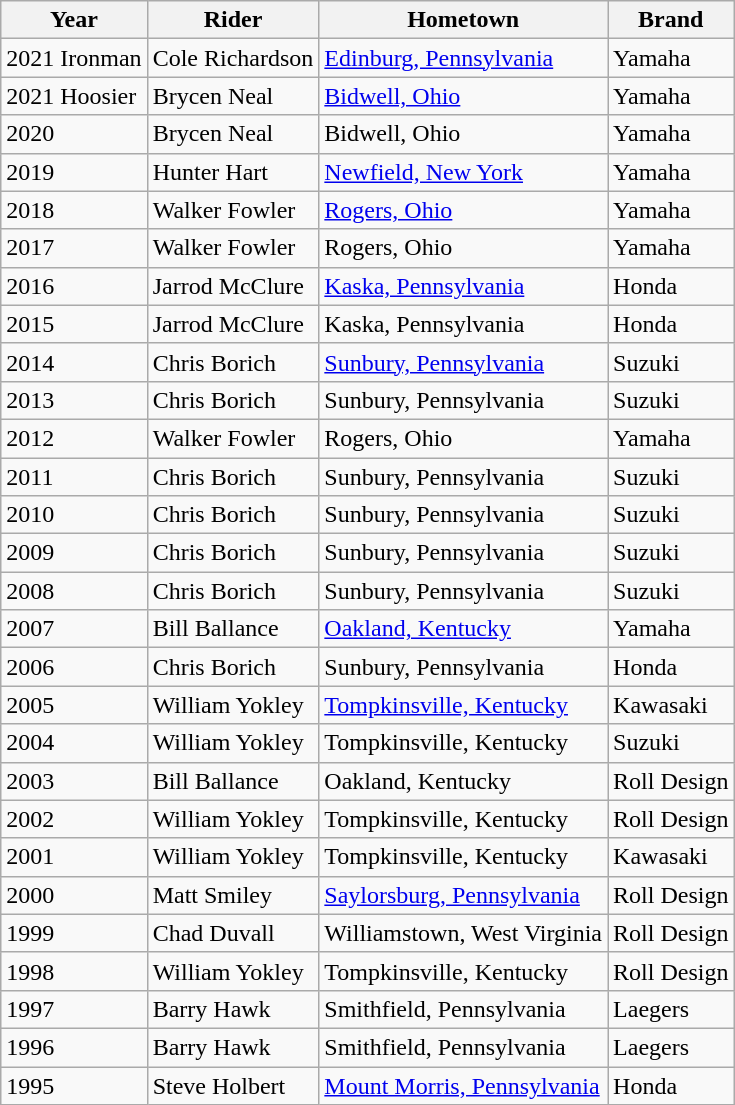<table class="wikitable">
<tr>
<th>Year</th>
<th>Rider</th>
<th>Hometown</th>
<th>Brand</th>
</tr>
<tr>
<td>2021 Ironman</td>
<td>Cole Richardson</td>
<td><a href='#'>Edinburg, Pennsylvania</a></td>
<td>Yamaha</td>
</tr>
<tr>
<td>2021 Hoosier</td>
<td>Brycen Neal</td>
<td><a href='#'>Bidwell, Ohio</a></td>
<td>Yamaha</td>
</tr>
<tr>
<td>2020</td>
<td>Brycen Neal</td>
<td>Bidwell, Ohio</td>
<td>Yamaha</td>
</tr>
<tr>
<td>2019</td>
<td>Hunter Hart</td>
<td><a href='#'>Newfield, New York</a></td>
<td>Yamaha</td>
</tr>
<tr>
<td>2018</td>
<td>Walker Fowler</td>
<td><a href='#'>Rogers, Ohio</a></td>
<td>Yamaha</td>
</tr>
<tr>
<td>2017</td>
<td>Walker Fowler</td>
<td>Rogers, Ohio</td>
<td>Yamaha</td>
</tr>
<tr>
<td>2016</td>
<td>Jarrod McClure</td>
<td><a href='#'>Kaska, Pennsylvania</a></td>
<td>Honda</td>
</tr>
<tr>
<td>2015</td>
<td>Jarrod McClure</td>
<td>Kaska, Pennsylvania</td>
<td>Honda</td>
</tr>
<tr>
<td>2014</td>
<td>Chris Borich</td>
<td><a href='#'>Sunbury, Pennsylvania</a></td>
<td>Suzuki</td>
</tr>
<tr>
<td>2013</td>
<td>Chris Borich</td>
<td>Sunbury, Pennsylvania</td>
<td>Suzuki</td>
</tr>
<tr>
<td>2012</td>
<td>Walker Fowler</td>
<td>Rogers, Ohio</td>
<td>Yamaha</td>
</tr>
<tr>
<td>2011</td>
<td>Chris Borich</td>
<td>Sunbury, Pennsylvania</td>
<td>Suzuki</td>
</tr>
<tr>
<td>2010</td>
<td>Chris Borich</td>
<td>Sunbury, Pennsylvania</td>
<td>Suzuki</td>
</tr>
<tr>
<td>2009</td>
<td>Chris Borich</td>
<td>Sunbury, Pennsylvania</td>
<td>Suzuki</td>
</tr>
<tr>
<td>2008</td>
<td>Chris Borich</td>
<td>Sunbury, Pennsylvania</td>
<td>Suzuki</td>
</tr>
<tr>
<td>2007</td>
<td>Bill Ballance</td>
<td><a href='#'>Oakland, Kentucky</a></td>
<td>Yamaha</td>
</tr>
<tr>
<td>2006</td>
<td>Chris Borich</td>
<td>Sunbury, Pennsylvania</td>
<td>Honda</td>
</tr>
<tr>
<td>2005</td>
<td>William Yokley</td>
<td><a href='#'>Tompkinsville, Kentucky</a></td>
<td>Kawasaki</td>
</tr>
<tr>
<td>2004</td>
<td>William Yokley</td>
<td>Tompkinsville, Kentucky</td>
<td>Suzuki</td>
</tr>
<tr>
<td>2003</td>
<td>Bill Ballance</td>
<td>Oakland, Kentucky</td>
<td>Roll Design</td>
</tr>
<tr>
<td>2002</td>
<td>William Yokley</td>
<td>Tompkinsville, Kentucky</td>
<td>Roll Design</td>
</tr>
<tr>
<td>2001</td>
<td>William Yokley</td>
<td>Tompkinsville, Kentucky</td>
<td>Kawasaki</td>
</tr>
<tr>
<td>2000</td>
<td>Matt Smiley</td>
<td><a href='#'>Saylorsburg, Pennsylvania</a></td>
<td>Roll Design</td>
</tr>
<tr>
<td>1999</td>
<td>Chad Duvall</td>
<td>Williamstown, West Virginia</td>
<td>Roll Design</td>
</tr>
<tr>
<td>1998</td>
<td>William Yokley</td>
<td>Tompkinsville, Kentucky</td>
<td>Roll Design</td>
</tr>
<tr>
<td>1997</td>
<td>Barry Hawk</td>
<td>Smithfield, Pennsylvania</td>
<td>Laegers</td>
</tr>
<tr>
<td>1996</td>
<td>Barry Hawk</td>
<td>Smithfield, Pennsylvania</td>
<td>Laegers</td>
</tr>
<tr>
<td>1995</td>
<td>Steve Holbert</td>
<td><a href='#'>Mount Morris, Pennsylvania</a></td>
<td>Honda</td>
</tr>
</table>
